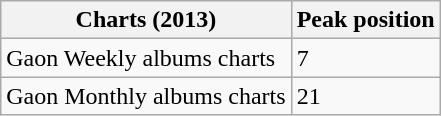<table class="wikitable">
<tr>
<th>Charts (2013)</th>
<th>Peak position</th>
</tr>
<tr>
<td>Gaon Weekly albums charts</td>
<td>7</td>
</tr>
<tr>
<td>Gaon Monthly albums charts</td>
<td>21</td>
</tr>
</table>
